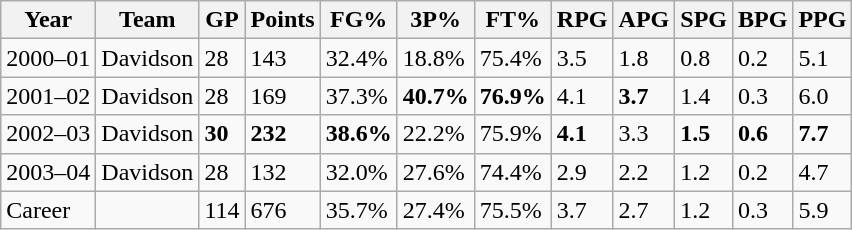<table class="wikitable">
<tr>
<th>Year</th>
<th>Team</th>
<th>GP</th>
<th>Points</th>
<th>FG%</th>
<th>3P%</th>
<th>FT%</th>
<th>RPG</th>
<th>APG</th>
<th>SPG</th>
<th>BPG</th>
<th>PPG</th>
</tr>
<tr>
<td>2000–01</td>
<td>Davidson</td>
<td>28</td>
<td>143</td>
<td>32.4%</td>
<td>18.8%</td>
<td>75.4%</td>
<td>3.5</td>
<td>1.8</td>
<td>0.8</td>
<td>0.2</td>
<td>5.1</td>
</tr>
<tr>
<td>2001–02</td>
<td>Davidson</td>
<td>28</td>
<td>169</td>
<td>37.3%</td>
<td><strong>40.7%</strong></td>
<td><strong>76.9%</strong></td>
<td>4.1</td>
<td><strong>3.7</strong></td>
<td>1.4</td>
<td>0.3</td>
<td>6.0</td>
</tr>
<tr>
<td>2002–03</td>
<td>Davidson</td>
<td><strong>30</strong></td>
<td><strong>232</strong></td>
<td><strong>38.6%</strong></td>
<td>22.2%</td>
<td>75.9%</td>
<td><strong>4.1</strong></td>
<td>3.3</td>
<td><strong>1.5</strong></td>
<td><strong>0.6</strong></td>
<td><strong>7.7</strong></td>
</tr>
<tr>
<td>2003–04</td>
<td>Davidson</td>
<td>28</td>
<td>132</td>
<td>32.0%</td>
<td>27.6%</td>
<td>74.4%</td>
<td>2.9</td>
<td>2.2</td>
<td>1.2</td>
<td>0.2</td>
<td>4.7</td>
</tr>
<tr>
<td>Career</td>
<td></td>
<td>114</td>
<td>676</td>
<td>35.7%</td>
<td>27.4%</td>
<td>75.5%</td>
<td>3.7</td>
<td>2.7</td>
<td>1.2</td>
<td>0.3</td>
<td>5.9</td>
</tr>
</table>
